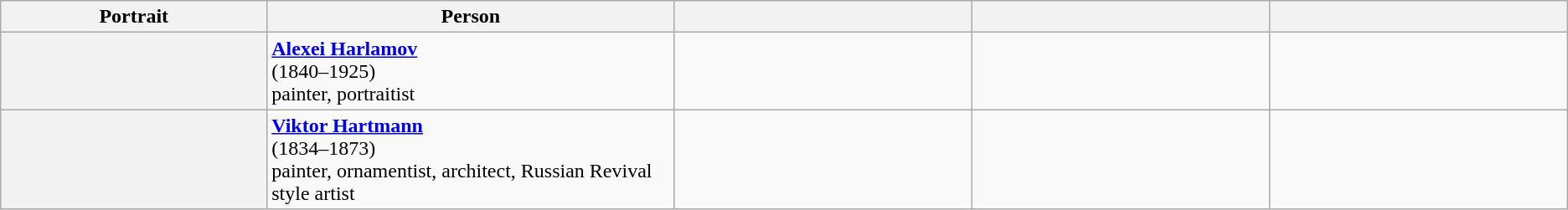<table class="wikitable">
<tr ">
<th scope="col" style="width:17%;">Portrait</th>
<th scope="col" style="width:26%;">Person</th>
<th scope="col" style="width:19%;"></th>
<th scope="col" style="width:19%;"></th>
<th scope="col" style="width:19%;"></th>
</tr>
<tr>
<th scope="row" style="text-align:center;"></th>
<td><strong><a href='#'>Alexei Harlamov</a></strong><br>(1840–1925)<br>painter, portraitist</td>
<td></td>
<td></td>
<td></td>
</tr>
<tr>
<th scope="row" style="text-align:center;"></th>
<td><strong><a href='#'>Viktor Hartmann</a></strong><br>(1834–1873)<br>painter, ornamentist, architect, Russian Revival style artist</td>
<td></td>
<td></td>
<td></td>
</tr>
</table>
